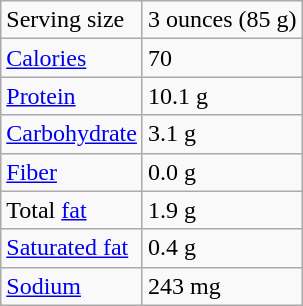<table class="wikitable">
<tr>
<td>Serving size</td>
<td>3 ounces (85 g)</td>
</tr>
<tr>
<td><a href='#'>Calories</a></td>
<td>70</td>
</tr>
<tr>
<td><a href='#'>Protein</a></td>
<td>10.1 g</td>
</tr>
<tr>
<td><a href='#'>Carbohydrate</a></td>
<td>3.1 g</td>
</tr>
<tr>
<td><a href='#'>Fiber</a></td>
<td>0.0 g</td>
</tr>
<tr>
<td>Total <a href='#'>fat</a></td>
<td>1.9 g</td>
</tr>
<tr>
<td><a href='#'>Saturated fat</a></td>
<td>0.4 g</td>
</tr>
<tr>
<td><a href='#'>Sodium</a></td>
<td>243 mg</td>
</tr>
</table>
